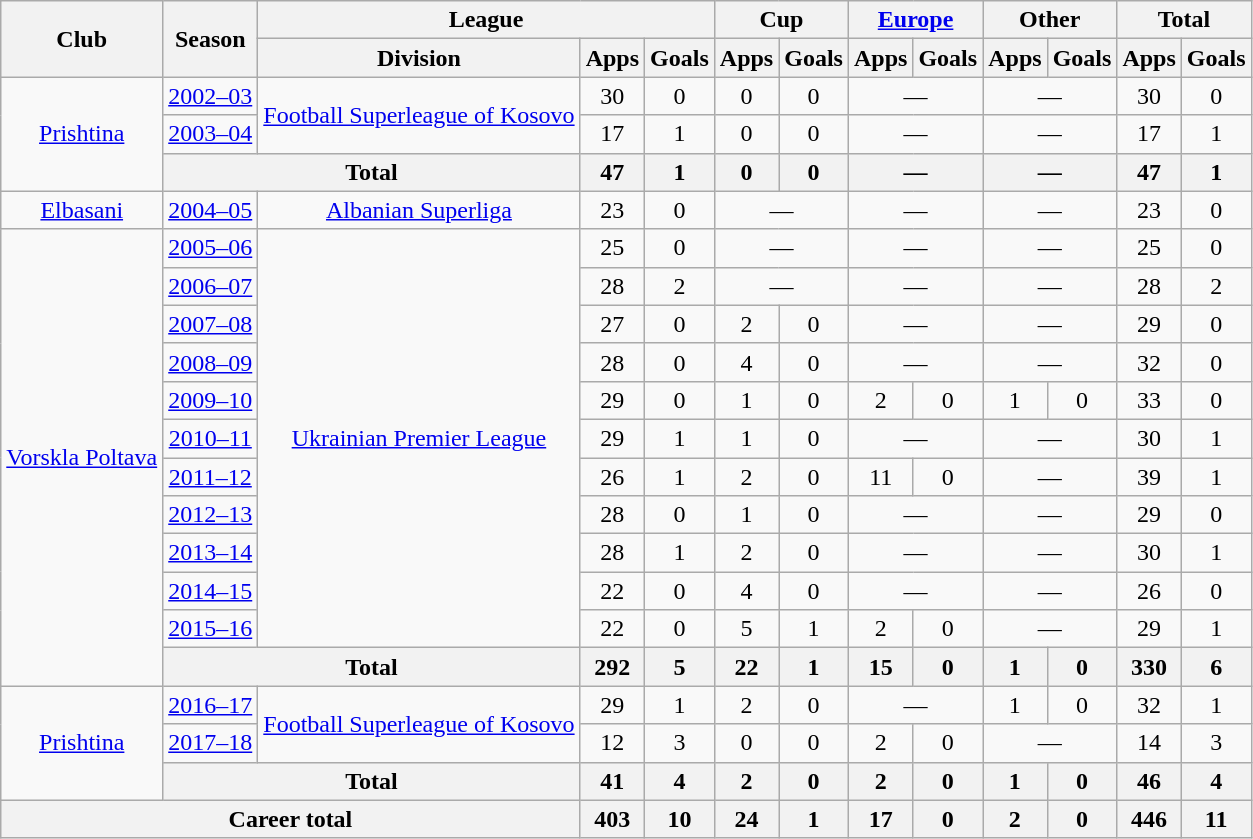<table class="wikitable" style="text-align:center">
<tr>
<th rowspan="2">Club</th>
<th rowspan="2">Season</th>
<th colspan="3">League</th>
<th colspan="2">Cup</th>
<th colspan="2"><a href='#'>Europe</a></th>
<th colspan="2">Other</th>
<th colspan="2">Total</th>
</tr>
<tr>
<th>Division</th>
<th>Apps</th>
<th>Goals</th>
<th>Apps</th>
<th>Goals</th>
<th>Apps</th>
<th>Goals</th>
<th>Apps</th>
<th>Goals</th>
<th>Apps</th>
<th>Goals</th>
</tr>
<tr>
<td rowspan="3"><a href='#'>Prishtina</a></td>
<td><a href='#'>2002–03</a></td>
<td rowspan="2"><a href='#'>Football Superleague of Kosovo</a></td>
<td>30</td>
<td>0</td>
<td>0</td>
<td>0</td>
<td colspan="2">—</td>
<td colspan="2">—</td>
<td>30</td>
<td>0</td>
</tr>
<tr>
<td><a href='#'>2003–04</a></td>
<td>17</td>
<td>1</td>
<td>0</td>
<td>0</td>
<td colspan="2">—</td>
<td colspan="2">—</td>
<td>17</td>
<td>1</td>
</tr>
<tr>
<th colspan="2">Total</th>
<th>47</th>
<th>1</th>
<th>0</th>
<th>0</th>
<th colspan="2">—</th>
<th colspan="2">—</th>
<th>47</th>
<th>1</th>
</tr>
<tr>
<td><a href='#'>Elbasani</a></td>
<td><a href='#'>2004–05</a></td>
<td><a href='#'>Albanian Superliga</a></td>
<td>23</td>
<td>0</td>
<td colspan="2">—</td>
<td colspan="2">—</td>
<td colspan="2">—</td>
<td>23</td>
<td>0</td>
</tr>
<tr>
<td rowspan="12"><a href='#'>Vorskla Poltava</a></td>
<td><a href='#'>2005–06</a></td>
<td rowspan="11"><a href='#'>Ukrainian Premier League</a></td>
<td>25</td>
<td>0</td>
<td colspan="2">—</td>
<td colspan="2">—</td>
<td colspan="2">—</td>
<td>25</td>
<td>0</td>
</tr>
<tr>
<td><a href='#'>2006–07</a></td>
<td>28</td>
<td>2</td>
<td colspan="2">—</td>
<td colspan="2">—</td>
<td colspan="2">—</td>
<td>28</td>
<td>2</td>
</tr>
<tr>
<td><a href='#'>2007–08</a></td>
<td>27</td>
<td>0</td>
<td>2</td>
<td>0</td>
<td colspan="2">—</td>
<td colspan="2">—</td>
<td>29</td>
<td>0</td>
</tr>
<tr>
<td><a href='#'>2008–09</a></td>
<td>28</td>
<td>0</td>
<td>4</td>
<td>0</td>
<td colspan="2">—</td>
<td colspan="2">—</td>
<td>32</td>
<td>0</td>
</tr>
<tr>
<td><a href='#'>2009–10</a></td>
<td>29</td>
<td>0</td>
<td>1</td>
<td>0</td>
<td>2</td>
<td>0</td>
<td>1</td>
<td>0</td>
<td>33</td>
<td>0</td>
</tr>
<tr>
<td><a href='#'>2010–11</a></td>
<td>29</td>
<td>1</td>
<td>1</td>
<td>0</td>
<td colspan="2">—</td>
<td colspan="2">—</td>
<td>30</td>
<td>1</td>
</tr>
<tr>
<td><a href='#'>2011–12</a></td>
<td>26</td>
<td>1</td>
<td>2</td>
<td>0</td>
<td>11</td>
<td>0</td>
<td colspan="2">—</td>
<td>39</td>
<td>1</td>
</tr>
<tr>
<td><a href='#'>2012–13</a></td>
<td>28</td>
<td>0</td>
<td>1</td>
<td>0</td>
<td colspan="2">—</td>
<td colspan="2">—</td>
<td>29</td>
<td>0</td>
</tr>
<tr>
<td><a href='#'>2013–14</a></td>
<td>28</td>
<td>1</td>
<td>2</td>
<td>0</td>
<td colspan="2">—</td>
<td colspan="2">—</td>
<td>30</td>
<td>1</td>
</tr>
<tr>
<td><a href='#'>2014–15</a></td>
<td>22</td>
<td>0</td>
<td>4</td>
<td>0</td>
<td colspan="2">—</td>
<td colspan="2">—</td>
<td>26</td>
<td>0</td>
</tr>
<tr>
<td><a href='#'>2015–16</a></td>
<td>22</td>
<td>0</td>
<td>5</td>
<td>1</td>
<td>2</td>
<td>0</td>
<td colspan="2">—</td>
<td>29</td>
<td>1</td>
</tr>
<tr>
<th colspan="2">Total</th>
<th>292</th>
<th>5</th>
<th>22</th>
<th>1</th>
<th>15</th>
<th>0</th>
<th>1</th>
<th>0</th>
<th>330</th>
<th>6</th>
</tr>
<tr>
<td rowspan="3"><a href='#'>Prishtina</a></td>
<td><a href='#'>2016–17</a></td>
<td rowspan="2"><a href='#'>Football Superleague of Kosovo</a></td>
<td>29</td>
<td>1</td>
<td>2</td>
<td>0</td>
<td colspan="2">—</td>
<td>1</td>
<td>0</td>
<td>32</td>
<td>1</td>
</tr>
<tr>
<td><a href='#'>2017–18</a></td>
<td>12</td>
<td>3</td>
<td>0</td>
<td>0</td>
<td>2</td>
<td>0</td>
<td colspan="2">—</td>
<td>14</td>
<td>3</td>
</tr>
<tr>
<th colspan="2">Total</th>
<th>41</th>
<th>4</th>
<th>2</th>
<th>0</th>
<th>2</th>
<th>0</th>
<th>1</th>
<th>0</th>
<th>46</th>
<th>4</th>
</tr>
<tr>
<th colspan="3">Career total</th>
<th>403</th>
<th>10</th>
<th>24</th>
<th>1</th>
<th>17</th>
<th>0</th>
<th>2</th>
<th>0</th>
<th>446</th>
<th>11</th>
</tr>
</table>
